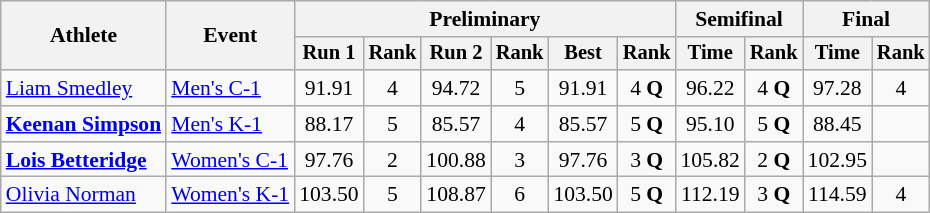<table class=wikitable style=font-size:90%;text-align:center>
<tr>
<th rowspan=2>Athlete</th>
<th rowspan=2>Event</th>
<th colspan=6>Preliminary</th>
<th colspan=2>Semifinal</th>
<th colspan=2>Final</th>
</tr>
<tr style=font-size:95%>
<th>Run 1</th>
<th>Rank</th>
<th>Run 2</th>
<th>Rank</th>
<th>Best</th>
<th>Rank</th>
<th>Time</th>
<th>Rank</th>
<th>Time</th>
<th>Rank</th>
</tr>
<tr>
<td align=left><a href='#'>Liam Smedley</a></td>
<td align=left><a href='#'>Men's C-1</a></td>
<td>91.91</td>
<td>4</td>
<td>94.72</td>
<td>5</td>
<td>91.91</td>
<td>4 <strong>Q</strong></td>
<td>96.22</td>
<td>4 <strong>Q</strong></td>
<td>97.28</td>
<td>4</td>
</tr>
<tr>
<td align=left><strong><a href='#'>Keenan Simpson</a></strong></td>
<td align=left><a href='#'>Men's K-1</a></td>
<td>88.17</td>
<td>5</td>
<td>85.57</td>
<td>4</td>
<td>85.57</td>
<td>5 <strong>Q</strong></td>
<td>95.10</td>
<td>5 <strong>Q</strong></td>
<td>88.45</td>
<td></td>
</tr>
<tr>
<td align=left><strong><a href='#'>Lois Betteridge</a></strong></td>
<td align=left><a href='#'>Women's C-1</a></td>
<td>97.76</td>
<td>2</td>
<td>100.88</td>
<td>3</td>
<td>97.76</td>
<td>3 <strong>Q</strong></td>
<td>105.82</td>
<td>2 <strong>Q</strong></td>
<td>102.95</td>
<td></td>
</tr>
<tr>
<td align=left><a href='#'>Olivia Norman</a></td>
<td align=left><a href='#'>Women's K-1</a></td>
<td>103.50</td>
<td>5</td>
<td>108.87</td>
<td>6</td>
<td>103.50</td>
<td>5 <strong>Q</strong></td>
<td>112.19</td>
<td>3 <strong>Q</strong></td>
<td>114.59</td>
<td>4</td>
</tr>
</table>
